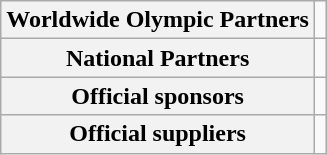<table class="wikitable collapsible " style="float:center; margin:10px;">
<tr>
<th scope="row">Worldwide Olympic Partners</th>
<td></td>
</tr>
<tr>
<th scope="row">National Partners</th>
<td></td>
</tr>
<tr>
<th scope="row">Official sponsors</th>
<td></td>
</tr>
<tr>
<th scope="row">Official suppliers</th>
<td></td>
</tr>
</table>
